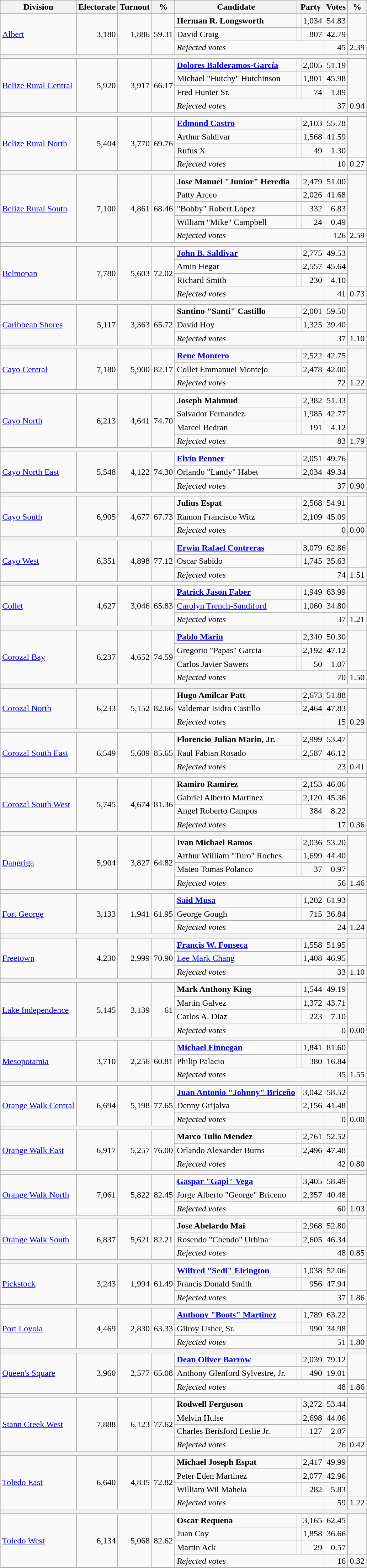<table class=wikitable>
<tr>
<th>Division</th>
<th>Electorate</th>
<th>Turnout</th>
<th>%</th>
<th>Candidate</th>
<th colspan=2>Party</th>
<th>Votes</th>
<th>%</th>
</tr>
<tr>
<td rowspan=3><a href='#'>Albert</a></td>
<td rowspan=3 align=right>3,180</td>
<td rowspan=3 align=right>1,886</td>
<td rowspan=3 align=right>59.31</td>
<td><strong>Herman R. Longsworth</strong></td>
<td></td>
<td align=right>1,034</td>
<td align=right>54.83</td>
</tr>
<tr>
<td>David Craig</td>
<td></td>
<td align=right>807</td>
<td align=right>42.79</td>
</tr>
<tr>
<td colspan=3><em>Rejected votes</em></td>
<td align=right>45</td>
<td align=right>2.39</td>
</tr>
<tr>
<th colspan=9></th>
</tr>
<tr>
<td rowspan=4><a href='#'>Belize Rural Central</a></td>
<td rowspan=4 align=right>5,920</td>
<td rowspan=4 align=right>3,917</td>
<td rowspan=4 align=right>66.17</td>
<td><strong><a href='#'>Dolores Balderamos-García</a></strong></td>
<td></td>
<td align=right>2,005</td>
<td align=right>51.19</td>
</tr>
<tr>
<td>Michael "Hutchy" Hutchinson</td>
<td></td>
<td align=right>1,801</td>
<td align=right>45.98</td>
</tr>
<tr>
<td>Fred Hunter Sr.</td>
<td></td>
<td align=right>74</td>
<td align=right>1.89</td>
</tr>
<tr>
<td colspan=3><em>Rejected votes</em></td>
<td align=right>37</td>
<td align=right>0.94</td>
</tr>
<tr>
<th colspan=9></th>
</tr>
<tr>
<td rowspan=4><a href='#'>Belize Rural North</a></td>
<td rowspan=4 align=right>5,404</td>
<td rowspan=4 align=right>3,770</td>
<td rowspan=4 align=right>69.76</td>
<td><strong><a href='#'>Edmond Castro</a></strong></td>
<td></td>
<td align=right>2,103</td>
<td align=right>55.78</td>
</tr>
<tr>
<td>Arthur Saldivar</td>
<td></td>
<td align=right>1,568</td>
<td align=right>41.59</td>
</tr>
<tr>
<td>Rufus X</td>
<td></td>
<td align=right>49</td>
<td align=right>1.30</td>
</tr>
<tr>
<td colspan=3><em>Rejected votes</em></td>
<td align=right>10</td>
<td align=right>0.27</td>
</tr>
<tr>
<th colspan=9></th>
</tr>
<tr>
<td rowspan=5><a href='#'>Belize Rural South</a></td>
<td rowspan=5 align=right>7,100</td>
<td rowspan=5 align=right>4,861</td>
<td rowspan=5 align=right>68.46</td>
<td><strong>Jose Manuel "Junior" Heredia</strong></td>
<td></td>
<td align=right>2,479</td>
<td align=right>51.00</td>
</tr>
<tr>
<td>Patty Arceo</td>
<td></td>
<td align=right>2,026</td>
<td align=right>41.68</td>
</tr>
<tr>
<td>"Bobby" Robert Lopez</td>
<td></td>
<td align=right>332</td>
<td align=right>6.83</td>
</tr>
<tr>
<td>William "Mike" Campbell</td>
<td></td>
<td align=right>24</td>
<td align=right>0.49</td>
</tr>
<tr>
<td colspan=3><em>Rejected votes</em></td>
<td align=right>126</td>
<td align=right>2.59</td>
</tr>
<tr>
<th colspan=9></th>
</tr>
<tr>
<td rowspan=4><a href='#'>Belmopan</a></td>
<td rowspan=4 align=right>7,780</td>
<td rowspan=4 align=right>5,603</td>
<td rowspan=4 align=right>72.02</td>
<td><strong><a href='#'>John B. Saldivar</a></strong></td>
<td></td>
<td align=right>2,775</td>
<td align=right>49.53</td>
</tr>
<tr>
<td>Amin Hegar</td>
<td></td>
<td align=right>2,557</td>
<td align=right>45.64</td>
</tr>
<tr>
<td>Richard Smith</td>
<td></td>
<td align=right>230</td>
<td align=right>4.10</td>
</tr>
<tr>
<td colspan=3><em>Rejected votes</em></td>
<td align=right>41</td>
<td align=right>0.73</td>
</tr>
<tr>
<th colspan=9></th>
</tr>
<tr>
<td rowspan=3><a href='#'>Caribbean Shores</a></td>
<td rowspan=3 align=right>5,117</td>
<td rowspan=3 align=right>3,363</td>
<td rowspan=3 align=right>65.72</td>
<td><strong>Santino "Santi" Castillo</strong></td>
<td></td>
<td align=right>2,001</td>
<td align=right>59.50</td>
</tr>
<tr>
<td>David Hoy</td>
<td></td>
<td align=right>1,325</td>
<td align=right>39.40</td>
</tr>
<tr>
<td colspan=3><em>Rejected votes</em></td>
<td align=right>37</td>
<td align=right>1.10</td>
</tr>
<tr>
<th colspan=9></th>
</tr>
<tr>
<td rowspan=3><a href='#'>Cayo Central</a></td>
<td rowspan=3 align=right>7,180</td>
<td rowspan=3 align=right>5,900</td>
<td rowspan=3 align=right>82.17</td>
<td><strong><a href='#'>Rene Montero</a></strong></td>
<td></td>
<td align=right>2,522</td>
<td align=right>42.75</td>
</tr>
<tr>
<td>Collet Emmanuel Montejo</td>
<td></td>
<td align=right>2,478</td>
<td align=right>42.00</td>
</tr>
<tr>
<td colspan=3><em>Rejected votes</em></td>
<td align=right>72</td>
<td align=right>1.22</td>
</tr>
<tr>
<th colspan=9></th>
</tr>
<tr>
<td rowspan=4><a href='#'>Cayo North</a></td>
<td rowspan=4 align=right>6,213</td>
<td rowspan=4 align=right>4,641</td>
<td rowspan=4 align=right>74.70</td>
<td><strong>Joseph Mahmud</strong></td>
<td></td>
<td align=right>2,382</td>
<td align=right>51.33</td>
</tr>
<tr>
<td>Salvador Fernandez</td>
<td></td>
<td align=right>1,985</td>
<td align=right>42.77</td>
</tr>
<tr>
<td>Marcel Bedran</td>
<td></td>
<td align=right>191</td>
<td align=right>4.12</td>
</tr>
<tr>
<td colspan=3><em>Rejected votes</em></td>
<td align=right>83</td>
<td align=right>1.79</td>
</tr>
<tr>
<th colspan=9></th>
</tr>
<tr>
<td rowspan=3><a href='#'>Cayo North East</a></td>
<td rowspan=3 align=right>5,548</td>
<td rowspan=3 align=right>4,122</td>
<td rowspan=3 align=right>74.30</td>
<td><strong><a href='#'>Elvin Penner</a></strong></td>
<td></td>
<td align=right>2,051</td>
<td align=right>49.76</td>
</tr>
<tr>
<td>Orlando "Landy" Habet</td>
<td></td>
<td align=right>2,034</td>
<td align=right>49.34</td>
</tr>
<tr>
<td colspan=3><em>Rejected votes</em></td>
<td align=right>37</td>
<td align=right>0.90</td>
</tr>
<tr>
<th colspan=9></th>
</tr>
<tr>
<td rowspan=3><a href='#'>Cayo South</a></td>
<td rowspan=3 align=right>6,905</td>
<td rowspan=3 align=right>4,677</td>
<td rowspan=3 align=right>67.73</td>
<td><strong>Julius Espat</strong></td>
<td></td>
<td align=right>2,568</td>
<td align=right>54.91</td>
</tr>
<tr>
<td>Ramon Francisco Witz</td>
<td></td>
<td align=right>2,109</td>
<td align=right>45.09</td>
</tr>
<tr>
<td colspan=3><em>Rejected votes</em></td>
<td align=right>0</td>
<td align=right>0.00</td>
</tr>
<tr>
<th colspan=9></th>
</tr>
<tr>
<td rowspan=3><a href='#'>Cayo West</a></td>
<td rowspan=3 align=right>6,351</td>
<td rowspan=3 align=right>4,898</td>
<td rowspan=3 align=right>77.12</td>
<td><strong><a href='#'>Erwin Rafael Contreras</a></strong></td>
<td></td>
<td align=right>3,079</td>
<td align=right>62.86</td>
</tr>
<tr>
<td>Oscar Sabido</td>
<td></td>
<td align=right>1,745</td>
<td align=right>35.63</td>
</tr>
<tr>
<td colspan=3><em>Rejected votes</em></td>
<td align=right>74</td>
<td align=right>1.51</td>
</tr>
<tr>
<th colspan=9></th>
</tr>
<tr>
<td rowspan=3><a href='#'>Collet</a></td>
<td rowspan=3 align=right>4,627</td>
<td rowspan=3 align=right>3,046</td>
<td rowspan=3 align=right>65.83</td>
<td><strong><a href='#'>Patrick Jason Faber</a></strong></td>
<td></td>
<td align=right>1,949</td>
<td align=right>63.99</td>
</tr>
<tr>
<td><a href='#'>Carolyn Trench-Sandiford</a></td>
<td></td>
<td align=right>1,060</td>
<td align=right>34.80</td>
</tr>
<tr>
<td colspan=3><em>Rejected votes</em></td>
<td align=right>37</td>
<td align=right>1.21</td>
</tr>
<tr>
<th colspan=9></th>
</tr>
<tr>
<td rowspan=4><a href='#'>Corozal Bay</a></td>
<td rowspan=4 align=right>6,237</td>
<td rowspan=4 align=right>4,652</td>
<td rowspan=4 align=right>74.59</td>
<td><strong><a href='#'>Pablo Marin</a></strong></td>
<td></td>
<td align=right>2,340</td>
<td align=right>50.30</td>
</tr>
<tr>
<td>Gregorio "Papas" Garcia</td>
<td></td>
<td align=right>2,192</td>
<td align=right>47.12</td>
</tr>
<tr>
<td>Carlos Javier Sawers</td>
<td></td>
<td align=right>50</td>
<td align=right>1.07</td>
</tr>
<tr>
<td colspan=3><em>Rejected votes</em></td>
<td align=right>70</td>
<td align=right>1.50</td>
</tr>
<tr>
<th colspan=9></th>
</tr>
<tr>
<td rowspan=3><a href='#'>Corozal North</a></td>
<td rowspan=3 align=right>6,233</td>
<td rowspan=3 align=right>5,152</td>
<td rowspan=3 align=right>82.66</td>
<td><strong>Hugo Amilcar Patt</strong></td>
<td></td>
<td align=right>2,673</td>
<td align=right>51.88</td>
</tr>
<tr>
<td>Valdemar Isidro Castillo</td>
<td></td>
<td align=right>2,464</td>
<td align=right>47.83</td>
</tr>
<tr>
<td colspan=3><em>Rejected votes</em></td>
<td align=right>15</td>
<td align=right>0.29</td>
</tr>
<tr>
<th colspan=9></th>
</tr>
<tr>
<td rowspan=3><a href='#'>Corozal South East</a></td>
<td rowspan=3 align=right>6,549</td>
<td rowspan=3 align=right>5,609</td>
<td rowspan=3 align=right>85.65</td>
<td><strong>Florencio Julian Marin, Jr.</strong></td>
<td></td>
<td align=right>2,999</td>
<td align=right>53.47</td>
</tr>
<tr>
<td>Raul Fabian Rosado</td>
<td></td>
<td align=right>2,587</td>
<td align=right>46.12</td>
</tr>
<tr>
<td colspan=3><em>Rejected votes</em></td>
<td align=right>23</td>
<td align=right>0.41</td>
</tr>
<tr>
<th colspan=9></th>
</tr>
<tr>
<td rowspan=4><a href='#'>Corozal South West</a></td>
<td rowspan=4 align=right>5,745</td>
<td rowspan=4 align=right>4,674</td>
<td rowspan=4 align=right>81.36</td>
<td><strong>Ramiro Ramirez</strong></td>
<td></td>
<td align=right>2,153</td>
<td align=right>46.06</td>
</tr>
<tr>
<td>Gabriel Alberto Martinez</td>
<td></td>
<td align=right>2,120</td>
<td align=right>45.36</td>
</tr>
<tr>
<td>Angel Roberto Campos</td>
<td></td>
<td align=right>384</td>
<td align=right>8.22</td>
</tr>
<tr>
<td colspan=3><em>Rejected votes</em></td>
<td align=right>17</td>
<td align=right>0.36</td>
</tr>
<tr>
<th colspan=9></th>
</tr>
<tr>
<td rowspan=4><a href='#'>Dangriga</a></td>
<td rowspan=4 align=right>5,904</td>
<td rowspan=4 align=right>3,827</td>
<td rowspan=4 align=right>64.82</td>
<td><strong>Ivan Michael Ramos</strong></td>
<td></td>
<td align=right>2,036</td>
<td align=right>53.20</td>
</tr>
<tr>
<td>Arthur William "Turo" Roches</td>
<td></td>
<td align=right>1,699</td>
<td align=right>44.40</td>
</tr>
<tr>
<td>Mateo Tomas Polanco</td>
<td></td>
<td align=right>37</td>
<td align=right>0.97</td>
</tr>
<tr>
<td colspan=3><em>Rejected votes</em></td>
<td align=right>56</td>
<td align=right>1.46</td>
</tr>
<tr>
<th colspan=9></th>
</tr>
<tr>
<td rowspan=3><a href='#'>Fort George</a></td>
<td rowspan=3 align=right>3,133</td>
<td rowspan=3 align=right>1,941</td>
<td rowspan=3 align=right>61.95</td>
<td><strong><a href='#'>Said Musa</a></strong></td>
<td></td>
<td align=right>1,202</td>
<td align=right>61.93</td>
</tr>
<tr>
<td>George Gough</td>
<td></td>
<td align=right>715</td>
<td align=right>36.84</td>
</tr>
<tr>
<td colspan=3><em>Rejected votes</em></td>
<td align=right>24</td>
<td align=right>1.24</td>
</tr>
<tr>
<th colspan=9></th>
</tr>
<tr>
<td rowspan=3><a href='#'>Freetown</a></td>
<td rowspan=3 align=right>4,230</td>
<td rowspan=3 align=right>2,999</td>
<td rowspan=3 align=right>70.90</td>
<td><strong><a href='#'>Francis W. Fonseca</a></strong></td>
<td></td>
<td align=right>1,558</td>
<td align=right>51.95</td>
</tr>
<tr>
<td><a href='#'>Lee Mark Chang</a></td>
<td></td>
<td align=right>1,408</td>
<td align=right>46.95</td>
</tr>
<tr>
<td colspan=3><em>Rejected votes</em></td>
<td align=right>33</td>
<td align=right>1.10</td>
</tr>
<tr>
<th colspan=9></th>
</tr>
<tr>
<td rowspan=4><a href='#'>Lake Independence</a></td>
<td rowspan=4 align=right>5,145</td>
<td rowspan=4 align=right>3,139</td>
<td rowspan=4 align=right>61</td>
<td><strong>Mark Anthony King</strong></td>
<td></td>
<td align=right>1,544</td>
<td align=right>49.19</td>
</tr>
<tr>
<td>Martin Galvez</td>
<td></td>
<td align=right>1,372</td>
<td align=right>43.71</td>
</tr>
<tr>
<td>Carlos A. Diaz</td>
<td></td>
<td align=right>223</td>
<td align=right>7.10</td>
</tr>
<tr>
<td colspan=3><em>Rejected votes</em></td>
<td align=right>0</td>
<td align=right>0.00</td>
</tr>
<tr>
<th colspan=9></th>
</tr>
<tr>
<td rowspan=3><a href='#'>Mesopotamia</a></td>
<td rowspan=3 align=right>3,710</td>
<td rowspan=3 align=right>2,256</td>
<td rowspan=3 align=right>60.81</td>
<td><strong><a href='#'>Michael Finnegan</a></strong></td>
<td></td>
<td align=right>1,841</td>
<td align=right>81.60</td>
</tr>
<tr>
<td>Philip Palacio</td>
<td></td>
<td align=right>380</td>
<td align=right>16.84</td>
</tr>
<tr>
<td colspan=3><em>Rejected votes</em></td>
<td align=right>35</td>
<td align=right>1.55</td>
</tr>
<tr>
<th colspan=9></th>
</tr>
<tr>
<td rowspan=3><a href='#'>Orange Walk Central</a></td>
<td rowspan=3 align=right>6,694</td>
<td rowspan=3 align=right>5,198</td>
<td rowspan=3 align=right>77.65</td>
<td><strong><a href='#'>Juan Antonio "Johnny" Briceño</a></strong></td>
<td></td>
<td align=right>3,042</td>
<td align=right>58.52</td>
</tr>
<tr>
<td>Denny Grijalva</td>
<td></td>
<td align=right>2,156</td>
<td align=right>41.48</td>
</tr>
<tr>
<td colspan=3><em>Rejected votes</em></td>
<td align=right>0</td>
<td align=right>0.00</td>
</tr>
<tr>
<th colspan=9></th>
</tr>
<tr>
<td rowspan=3><a href='#'>Orange Walk East</a></td>
<td rowspan=3 align=right>6,917</td>
<td rowspan=3 align=right>5,257</td>
<td rowspan=3 align=right>76.00</td>
<td><strong>Marco Tulio Mendez</strong></td>
<td></td>
<td align=right>2,761</td>
<td align=right>52.52</td>
</tr>
<tr>
<td>Orlando Alexander Burns</td>
<td></td>
<td align=right>2,496</td>
<td align=right>47.48</td>
</tr>
<tr>
<td colspan=3><em>Rejected votes</em></td>
<td align=right>42</td>
<td align=right>0.80</td>
</tr>
<tr>
<th colspan=9></th>
</tr>
<tr>
<td rowspan=3><a href='#'>Orange Walk North</a></td>
<td rowspan=3 align=right>7,061</td>
<td rowspan=3 align=right>5,822</td>
<td rowspan=3 align=right>82.45</td>
<td><strong><a href='#'>Gaspar "Gapi" Vega</a></strong></td>
<td></td>
<td align=right>3,405</td>
<td align=right>58.49</td>
</tr>
<tr>
<td>Jorge Alberto "George" Briceno</td>
<td></td>
<td align=right>2,357</td>
<td align=right>40.48</td>
</tr>
<tr>
<td colspan=3><em>Rejected votes</em></td>
<td align=right>60</td>
<td align=right>1.03</td>
</tr>
<tr>
<th colspan=9></th>
</tr>
<tr>
<td rowspan=3><a href='#'>Orange Walk South</a></td>
<td rowspan=3 align=right>6,837</td>
<td rowspan=3 align=right>5,621</td>
<td rowspan=3 align=right>82.21</td>
<td><strong>Jose Abelardo Mai</strong></td>
<td></td>
<td align=right>2,968</td>
<td align=right>52.80</td>
</tr>
<tr>
<td>Rosendo "Chendo" Urbina</td>
<td></td>
<td align=right>2,605</td>
<td align=right>46.34</td>
</tr>
<tr>
<td colspan=3><em>Rejected votes</em></td>
<td align=right>48</td>
<td align=right>0.85</td>
</tr>
<tr>
<th colspan=9></th>
</tr>
<tr>
<td rowspan=3><a href='#'>Pickstock</a></td>
<td rowspan=3 align=right>3,243</td>
<td rowspan=3 align=right>1,994</td>
<td rowspan=3 align=right>61.49</td>
<td><strong><a href='#'>Wilfred "Sedi" Elrington</a></strong></td>
<td></td>
<td align=right>1,038</td>
<td align=right>52.06</td>
</tr>
<tr>
<td>Francis Donald Smith</td>
<td></td>
<td align=right>956</td>
<td align=right>47.94</td>
</tr>
<tr>
<td colspan=3><em>Rejected votes</em></td>
<td align=right>37</td>
<td align=right>1.86</td>
</tr>
<tr>
<th colspan=9></th>
</tr>
<tr>
<td rowspan=3><a href='#'>Port Loyola</a></td>
<td rowspan=3 align=right>4,469</td>
<td rowspan=3 align=right>2,830</td>
<td rowspan=3 align=right>63.33</td>
<td><strong><a href='#'>Anthony "Boots" Martinez</a></strong></td>
<td></td>
<td align=right>1,789</td>
<td align=right>63.22</td>
</tr>
<tr>
<td>Gilroy Usher, Sr.</td>
<td></td>
<td align=right>990</td>
<td align=right>34.98</td>
</tr>
<tr>
<td colspan=3><em>Rejected votes</em></td>
<td align=right>51</td>
<td align=right>1.80</td>
</tr>
<tr>
<th colspan=9></th>
</tr>
<tr>
<td rowspan=3><a href='#'>Queen's Square</a></td>
<td rowspan=3 align=right>3,960</td>
<td rowspan=3 align=right>2,577</td>
<td rowspan=3 align=right>65.08</td>
<td><strong><a href='#'>Dean Oliver Barrow</a></strong></td>
<td></td>
<td align=right>2,039</td>
<td align=right>79.12</td>
</tr>
<tr>
<td>Anthony Glenford Sylvestre, Jr.</td>
<td></td>
<td align=right>490</td>
<td align=right>19.01</td>
</tr>
<tr>
<td colspan=3><em>Rejected votes</em></td>
<td align=right>48</td>
<td align=right>1.86</td>
</tr>
<tr>
<th colspan=9></th>
</tr>
<tr>
<td rowspan=4><a href='#'>Stann Creek West</a></td>
<td rowspan=4 align=right>7,888</td>
<td rowspan=4 align=right>6,123</td>
<td rowspan=4 align=right>77.62</td>
<td><strong>Rodwell Ferguson</strong></td>
<td></td>
<td align=right>3,272</td>
<td align=right>53.44</td>
</tr>
<tr>
<td>Melvin Hulse</td>
<td></td>
<td align=right>2,698</td>
<td align=right>44.06</td>
</tr>
<tr>
<td>Charles Berisford Leslie Jr.</td>
<td></td>
<td align=right>127</td>
<td align=right>2.07</td>
</tr>
<tr>
<td colspan=3><em>Rejected votes</em></td>
<td align=right>26</td>
<td align=right>0.42</td>
</tr>
<tr>
<th colspan=9></th>
</tr>
<tr>
<td rowspan=4><a href='#'>Toledo East</a></td>
<td rowspan=4 align=right>6,640</td>
<td rowspan=4 align=right>4,835</td>
<td rowspan=4 align=right>72.82</td>
<td><strong>Michael Joseph Espat</strong></td>
<td></td>
<td align=right>2,417</td>
<td align=right>49.99</td>
</tr>
<tr>
<td>Peter Eden Martinez</td>
<td></td>
<td align=right>2,077</td>
<td align=right>42.96</td>
</tr>
<tr>
<td>William Wil Maheia</td>
<td></td>
<td align=right>282</td>
<td align=right>5.83</td>
</tr>
<tr>
<td colspan=3><em>Rejected votes</em></td>
<td align=right>59</td>
<td align=right>1.22</td>
</tr>
<tr>
<th colspan=9></th>
</tr>
<tr>
<td rowspan=4><a href='#'>Toledo West</a></td>
<td rowspan=4 align=right>6,134</td>
<td rowspan=4 align=right>5,068</td>
<td rowspan=4 align=right>82.62</td>
<td><strong>Oscar Requena</strong></td>
<td></td>
<td align=right>3,165</td>
<td align=right>62.45</td>
</tr>
<tr>
<td>Juan Coy</td>
<td></td>
<td align=right>1,858</td>
<td align=right>36.66</td>
</tr>
<tr>
<td>Martin Ack</td>
<td></td>
<td align=right>29</td>
<td align=right>0.57</td>
</tr>
<tr>
<td colspan=3><em>Rejected votes</em></td>
<td align=right>16</td>
<td align=right>0.32</td>
</tr>
</table>
